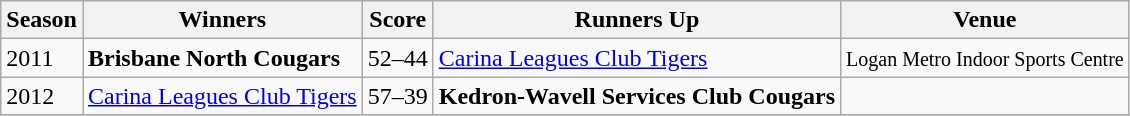<table class="wikitable collapsible">
<tr>
<th>Season</th>
<th>Winners</th>
<th>Score</th>
<th>Runners Up</th>
<th>Venue</th>
</tr>
<tr>
<td>2011</td>
<td><strong>Brisbane North Cougars</strong></td>
<td>52–44</td>
<td><a href='#'>Carina Leagues Club Tigers</a></td>
<td><small>Logan Metro Indoor Sports Centre</small></td>
</tr>
<tr>
<td>2012</td>
<td><a href='#'>Carina Leagues Club Tigers</a></td>
<td>57–39</td>
<td><strong>Kedron-Wavell Services Club Cougars</strong></td>
<td></td>
</tr>
<tr>
</tr>
</table>
